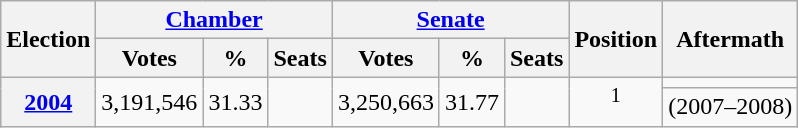<table class="wikitable" style="text-align: right;">
<tr>
<th rowspan="2">Election</th>
<th colspan="3"><a href='#'>Chamber</a></th>
<th colspan="3"><a href='#'>Senate</a></th>
<th rowspan="2">Position</th>
<th rowspan="2">Aftermath</th>
</tr>
<tr>
<th>Votes</th>
<th>%</th>
<th>Seats</th>
<th>Votes</th>
<th>%</th>
<th>Seats</th>
</tr>
<tr>
<th rowspan=2><a href='#'>2004</a></th>
<td rowspan=2>3,191,546</td>
<td rowspan=2>31.33</td>
<td rowspan=2></td>
<td rowspan=2>3,250,663</td>
<td rowspan=2>31.77</td>
<td rowspan=2></td>
<td rowspan=2; style="text-align: center;"><sup>1</sup></td>
<td></td>
</tr>
<tr>
<td> (2007–2008)<br></td>
</tr>
</table>
